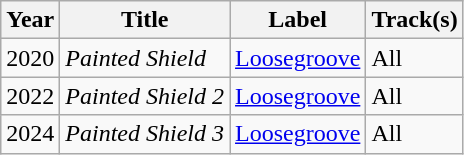<table class="wikitable">
<tr>
<th>Year</th>
<th>Title</th>
<th>Label</th>
<th>Track(s)</th>
</tr>
<tr>
<td>2020</td>
<td><em>Painted Shield</em></td>
<td><a href='#'>Loosegroove</a></td>
<td>All</td>
</tr>
<tr>
<td>2022</td>
<td><em>Painted Shield 2</em></td>
<td><a href='#'>Loosegroove</a></td>
<td>All</td>
</tr>
<tr>
<td>2024</td>
<td><em>Painted Shield 3</em></td>
<td><a href='#'>Loosegroove</a></td>
<td>All</td>
</tr>
</table>
